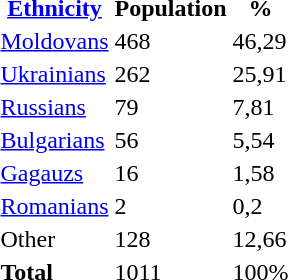<table class="standard">
<tr>
<th><a href='#'>Ethnicity</a></th>
<th>Population</th>
<th>%</th>
</tr>
<tr>
<td><a href='#'>Moldovans</a></td>
<td>468</td>
<td>46,29</td>
</tr>
<tr>
<td><a href='#'>Ukrainians</a></td>
<td>262</td>
<td>25,91</td>
</tr>
<tr>
<td><a href='#'>Russians</a></td>
<td>79</td>
<td>7,81</td>
</tr>
<tr>
<td><a href='#'>Bulgarians</a></td>
<td>56</td>
<td>5,54</td>
</tr>
<tr>
<td><a href='#'>Gagauzs</a></td>
<td>16</td>
<td>1,58</td>
</tr>
<tr>
<td><a href='#'>Romanians</a></td>
<td>2</td>
<td>0,2</td>
</tr>
<tr>
<td>Other</td>
<td>128</td>
<td>12,66</td>
</tr>
<tr>
<td><strong>Total</strong></td>
<td>1011</td>
<td>100%</td>
</tr>
</table>
